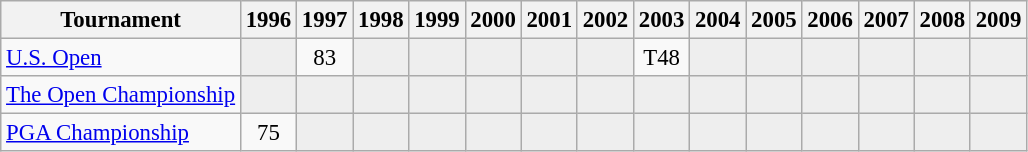<table class="wikitable" style="font-size:95%;text-align:center;">
<tr>
<th>Tournament</th>
<th>1996</th>
<th>1997</th>
<th>1998</th>
<th>1999</th>
<th>2000</th>
<th>2001</th>
<th>2002</th>
<th>2003</th>
<th>2004</th>
<th>2005</th>
<th>2006</th>
<th>2007</th>
<th>2008</th>
<th>2009</th>
</tr>
<tr>
<td align=left><a href='#'>U.S. Open</a></td>
<td style="background:#eeeeee;"></td>
<td>83</td>
<td style="background:#eeeeee;"></td>
<td style="background:#eeeeee;"></td>
<td style="background:#eeeeee;"></td>
<td style="background:#eeeeee;"></td>
<td style="background:#eeeeee;"></td>
<td>T48</td>
<td style="background:#eeeeee;"></td>
<td style="background:#eeeeee;"></td>
<td style="background:#eeeeee;"></td>
<td style="background:#eeeeee;"></td>
<td style="background:#eeeeee;"></td>
<td style="background:#eeeeee;"></td>
</tr>
<tr>
<td align=left><a href='#'>The Open Championship</a></td>
<td style="background:#eeeeee;"></td>
<td style="background:#eeeeee;"></td>
<td style="background:#eeeeee;"></td>
<td style="background:#eeeeee;"></td>
<td style="background:#eeeeee;"></td>
<td style="background:#eeeeee;"></td>
<td style="background:#eeeeee;"></td>
<td style="background:#eeeeee;"></td>
<td style="background:#eeeeee;"></td>
<td style="background:#eeeeee;"></td>
<td style="background:#eeeeee;"></td>
<td style="background:#eeeeee;"></td>
<td style="background:#eeeeee;"></td>
<td style="background:#eeeeee;"></td>
</tr>
<tr>
<td align=left><a href='#'>PGA Championship</a></td>
<td>75</td>
<td style="background:#eeeeee;"></td>
<td style="background:#eeeeee;"></td>
<td style="background:#eeeeee;"></td>
<td style="background:#eeeeee;"></td>
<td style="background:#eeeeee;"></td>
<td style="background:#eeeeee;"></td>
<td style="background:#eeeeee;"></td>
<td style="background:#eeeeee;"></td>
<td style="background:#eeeeee;"></td>
<td style="background:#eeeeee;"></td>
<td style="background:#eeeeee;"></td>
<td style="background:#eeeeee;"></td>
<td style="background:#eeeeee;"></td>
</tr>
</table>
